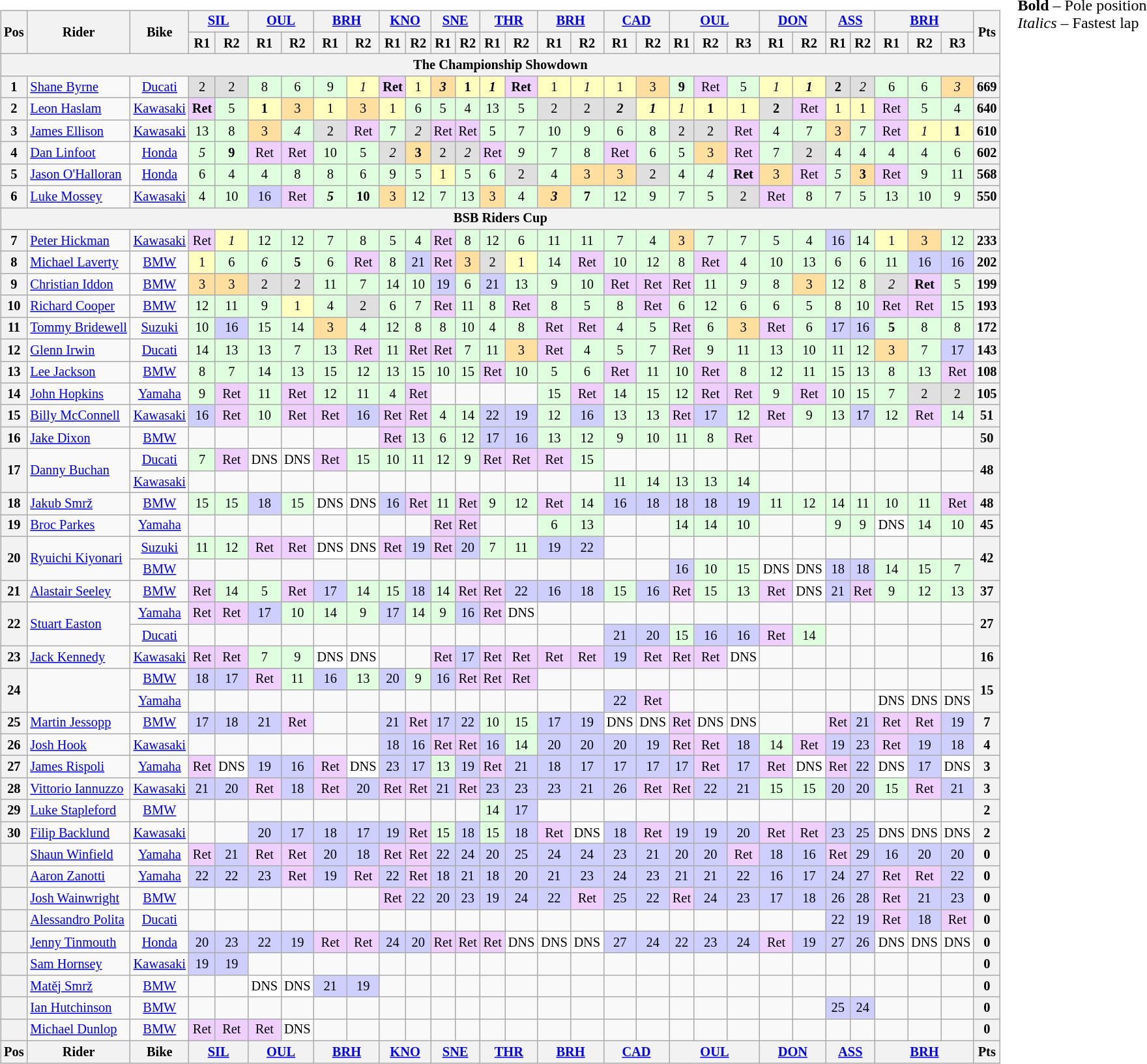<table>
<tr>
<td><br><table class="wikitable" style="font-size: 85%; text-align: center;">
<tr valign="top">
<th valign="middle" rowspan=2>Pos</th>
<th valign="middle" rowspan=2>Rider</th>
<th valign="middle" rowspan=2>Bike</th>
<th colspan=2><a href='#'>SIL</a><br></th>
<th colspan=2><a href='#'>OUL</a><br></th>
<th colspan=2><a href='#'>BRH</a><br></th>
<th colspan=2><a href='#'>KNO</a><br></th>
<th colspan=2><a href='#'>SNE</a><br></th>
<th colspan=2><a href='#'>THR</a><br></th>
<th colspan=2><a href='#'>BRH</a><br></th>
<th colspan=2><a href='#'>CAD</a><br></th>
<th colspan=3><a href='#'>OUL</a><br></th>
<th colspan=2><a href='#'>DON</a><br></th>
<th colspan=2><a href='#'>ASS</a><br></th>
<th colspan=3><a href='#'>BRH</a><br></th>
<th valign="middle" rowspan=2>Pts</th>
</tr>
<tr>
<th>R1</th>
<th>R2</th>
<th>R1</th>
<th>R2</th>
<th>R1</th>
<th>R2</th>
<th>R1</th>
<th>R2</th>
<th>R1</th>
<th>R2</th>
<th>R1</th>
<th>R2</th>
<th>R1</th>
<th>R2</th>
<th>R1</th>
<th>R2</th>
<th>R1</th>
<th>R2</th>
<th>R3</th>
<th>R1</th>
<th>R2</th>
<th>R1</th>
<th>R2</th>
<th>R1</th>
<th>R2</th>
<th>R3</th>
</tr>
<tr>
<th colspan=30>The Championship Showdown</th>
</tr>
<tr>
<th>1</th>
<td align="left"> <a href='#'>Shane Byrne</a></td>
<td><a href='#'>Ducati</a></td>
<td style="background:#dfdfdf;">2</td>
<td style="background:#dfdfdf;">2</td>
<td style="background:#dfffdf;">8</td>
<td style="background:#dfffdf;">6</td>
<td style="background:#dfffdf;">9</td>
<td style="background:#ffffbf;"><em>1</em></td>
<td style="background:#efcfff;"><strong>Ret</strong></td>
<td style="background:#ffffbf;">1</td>
<td style="background:#ffdf9f;"><strong><em>3</em></strong></td>
<td style="background:#ffffbf;"><strong>1</strong></td>
<td style="background:#ffffbf;"><strong><em>1</em></strong></td>
<td style="background:#efcfff;"><strong>Ret</strong></td>
<td style="background:#ffffbf;">1</td>
<td style="background:#ffffbf;"><em>1</em></td>
<td style="background:#ffffbf;">1</td>
<td style="background:#ffdf9f;">3</td>
<td style="background:#dfffdf;"><strong>9</strong></td>
<td style="background:#efcfff;">Ret</td>
<td style="background:#dfffdf;">5</td>
<td style="background:#ffffbf;"><em>1</em></td>
<td style="background:#ffffbf;"><strong><em>1</em></strong></td>
<td style="background:#dfdfdf;"><strong>2</strong></td>
<td style="background:#dfdfdf;"><em>2</em></td>
<td style="background:#dfffdf;">6</td>
<td style="background:#dfffdf;">6</td>
<td style="background:#ffdf9f;"><em>3</em></td>
<th>669</th>
</tr>
<tr>
<th>2</th>
<td align="left"> <a href='#'>Leon Haslam</a></td>
<td><a href='#'>Kawasaki</a></td>
<td style="background:#efcfff;"><strong>Ret</strong></td>
<td style="background:#dfffdf;">5</td>
<td style="background:#ffffbf;"><strong>1</strong></td>
<td style="background:#ffdf9f;">3</td>
<td style="background:#ffffbf;">1</td>
<td style="background:#ffdf9f;">3</td>
<td style="background:#ffffbf;">1</td>
<td style="background:#dfffdf;">6</td>
<td style="background:#dfffdf;">5</td>
<td style="background:#dfffdf;">4</td>
<td style="background:#dfffdf;">13</td>
<td style="background:#dfffdf;">5</td>
<td style="background:#dfdfdf;">2</td>
<td style="background:#dfdfdf;">2</td>
<td style="background:#dfdfdf;"><strong><em>2</em></strong></td>
<td style="background:#ffffbf;"><strong><em>1</em></strong></td>
<td style="background:#ffffbf;"><em>1</em></td>
<td style="background:#ffffbf;"><strong>1</strong></td>
<td style="background:#ffffbf;">1</td>
<td style="background:#dfdfdf;"><strong>2</strong></td>
<td style="background:#efcfff;">Ret</td>
<td style="background:#ffffbf;">1</td>
<td style="background:#ffffbf;">1</td>
<td style="background:#efcfff;">Ret</td>
<td style="background:#dfffdf;">5</td>
<td style="background:#dfffdf;">4</td>
<th>640</th>
</tr>
<tr>
<th>3</th>
<td align="left"> <a href='#'>James Ellison</a></td>
<td><a href='#'>Kawasaki</a></td>
<td style="background:#dfffdf;">13</td>
<td style="background:#dfffdf;">8</td>
<td style="background:#ffdf9f;">3</td>
<td style="background:#dfffdf;"><em>4</em></td>
<td style="background:#dfdfdf;">2</td>
<td style="background:#efcfff;">Ret</td>
<td style="background:#dfffdf;">7</td>
<td style="background:#dfdfdf;"><em>2</em></td>
<td style="background:#efcfff;">Ret</td>
<td style="background:#efcfff;">Ret</td>
<td style="background:#dfffdf;">5</td>
<td style="background:#dfffdf;">7</td>
<td style="background:#dfffdf;">10</td>
<td style="background:#dfffdf;">9</td>
<td style="background:#dfffdf;">6</td>
<td style="background:#dfffdf;">8</td>
<td style="background:#dfdfdf;">2</td>
<td style="background:#dfdfdf;">2</td>
<td style="background:#efcfff;">Ret</td>
<td style="background:#dfffdf;">4</td>
<td style="background:#dfffdf;">7</td>
<td style="background:#ffdf9f;">3</td>
<td style="background:#dfffdf;">7</td>
<td style="background:#efcfff;">Ret</td>
<td style="background:#ffffbf;"><em>1</em></td>
<td style="background:#ffffbf;"><strong>1</strong></td>
<th>610</th>
</tr>
<tr>
<th>4</th>
<td align="left"> <a href='#'>Dan Linfoot</a></td>
<td><a href='#'>Honda</a></td>
<td style="background:#dfffdf;"><em>5</em></td>
<td style="background:#dfffdf;"><strong>9</strong></td>
<td style="background:#efcfff;">Ret</td>
<td style="background:#efcfff;">Ret</td>
<td style="background:#dfffdf;">10</td>
<td style="background:#dfffdf;">5</td>
<td style="background:#dfdfdf;"><em>2</em></td>
<td style="background:#ffdf9f;"><strong>3</strong></td>
<td style="background:#dfdfdf;">2</td>
<td style="background:#dfdfdf;"><em>2</em></td>
<td style="background:#efcfff;">Ret</td>
<td style="background:#dfffdf;"><em>9</em></td>
<td style="background:#dfffdf;">7</td>
<td style="background:#dfffdf;">8</td>
<td style="background:#efcfff;">Ret</td>
<td style="background:#dfffdf;">6</td>
<td style="background:#dfffdf;">5</td>
<td style="background:#ffdf9f;">3</td>
<td style="background:#efcfff;">Ret</td>
<td style="background:#dfffdf;">7</td>
<td style="background:#dfdfdf;">2</td>
<td style="background:#dfffdf;">4</td>
<td style="background:#dfffdf;">4</td>
<td style="background:#dfffdf;">4</td>
<td style="background:#dfffdf;">4</td>
<td style="background:#dfffdf;">6</td>
<th>602</th>
</tr>
<tr>
<th>5</th>
<td align="left"> <a href='#'>Jason O'Halloran</a></td>
<td><a href='#'>Honda</a></td>
<td style="background:#dfffdf;">6</td>
<td style="background:#dfffdf;">4</td>
<td style="background:#dfffdf;">4</td>
<td style="background:#dfffdf;">8</td>
<td style="background:#dfffdf;">8</td>
<td style="background:#dfffdf;">6</td>
<td style="background:#dfffdf;">9</td>
<td style="background:#dfffdf;">5</td>
<td style="background:#ffffbf;">1</td>
<td style="background:#dfffdf;">5</td>
<td style="background:#dfffdf;">6</td>
<td style="background:#dfdfdf;">2</td>
<td style="background:#dfffdf;">4</td>
<td style="background:#ffdf9f;">3</td>
<td style="background:#ffdf9f;">3</td>
<td style="background:#dfdfdf;">2</td>
<td style="background:#dfffdf;">4</td>
<td style="background:#dfffdf;"><em>4</em></td>
<td style="background:#efcfff;"><strong>Ret</strong></td>
<td style="background:#ffdf9f;">3</td>
<td style="background:#efcfff;">Ret</td>
<td style="background:#dfffdf;"><em>5</em></td>
<td style="background:#ffdf9f;"><strong>3</strong></td>
<td style="background:#efcfff;">Ret</td>
<td style="background:#dfffdf;">9</td>
<td style="background:#dfffdf;">11</td>
<th>568</th>
</tr>
<tr>
<th>6</th>
<td align="left"> <a href='#'>Luke Mossey</a></td>
<td><a href='#'>Kawasaki</a></td>
<td style="background:#dfffdf;">4</td>
<td style="background:#dfffdf;">10</td>
<td style="background:#cfcfff;">16</td>
<td style="background:#efcfff;">Ret</td>
<td style="background:#dfffdf;"><strong><em>5</em></strong></td>
<td style="background:#dfffdf;"><strong>10</strong></td>
<td style="background:#ffdf9f;">3</td>
<td style="background:#dfffdf;">12</td>
<td style="background:#dfffdf;">7</td>
<td style="background:#dfffdf;">13</td>
<td style="background:#ffdf9f;">3</td>
<td style="background:#dfffdf;">4</td>
<td style="background:#ffdf9f;"><strong><em>3</em></strong></td>
<td style="background:#dfffdf;"><strong>7</strong></td>
<td style="background:#dfffdf;">12</td>
<td style="background:#dfffdf;">9</td>
<td style="background:#dfffdf;">7</td>
<td style="background:#dfffdf;">5</td>
<td style="background:#dfdfdf;">2</td>
<td style="background:#efcfff;">Ret</td>
<td style="background:#dfffdf;">8</td>
<td style="background:#dfffdf;">7</td>
<td style="background:#dfffdf;">5</td>
<td style="background:#dfffdf;">13</td>
<td style="background:#dfffdf;">10</td>
<td style="background:#dfffdf;">9</td>
<th>550</th>
</tr>
<tr>
<th colspan="30">BSB Riders Cup</th>
</tr>
<tr>
<th>7</th>
<td align="left"> <a href='#'>Peter Hickman</a></td>
<td><a href='#'>Kawasaki</a></td>
<td style="background:#efcfff;">Ret</td>
<td style="background:#ffffbf;"><em>1</em></td>
<td style="background:#dfffdf;">12</td>
<td style="background:#dfffdf;">12</td>
<td style="background:#dfffdf;">7</td>
<td style="background:#dfffdf;">8</td>
<td style="background:#dfffdf;">5</td>
<td style="background:#dfffdf;">4</td>
<td style="background:#efcfff;">Ret</td>
<td style="background:#dfffdf;">8</td>
<td style="background:#dfffdf;">12</td>
<td style="background:#dfffdf;">6</td>
<td style="background:#dfffdf;">11</td>
<td style="background:#dfffdf;">11</td>
<td style="background:#dfffdf;">7</td>
<td style="background:#dfffdf;">4</td>
<td style="background:#ffdf9f;">3</td>
<td style="background:#dfffdf;">7</td>
<td style="background:#dfffdf;">7</td>
<td style="background:#dfffdf;">5</td>
<td style="background:#dfffdf;">4</td>
<td style="background:#cfcfff;">16</td>
<td style="background:#dfffdf;">14</td>
<td style="background:#ffffbf;">1</td>
<td style="background:#ffdf9f;">3</td>
<td style="background:#dfffdf;">12</td>
<th>233</th>
</tr>
<tr>
<th>8</th>
<td align="left"> <a href='#'>Michael Laverty</a></td>
<td><a href='#'>BMW</a></td>
<td style="background:#ffffbf;">1</td>
<td style="background:#dfffdf;">6</td>
<td style="background:#dfffdf;"><em>6</em></td>
<td style="background:#dfffdf;"><strong>5</strong></td>
<td style="background:#dfffdf;">6</td>
<td style="background:#efcfff;">Ret</td>
<td style="background:#dfffdf;">8</td>
<td style="background:#cfcfff;">21</td>
<td style="background:#efcfff;">Ret</td>
<td style="background:#ffdf9f;">3</td>
<td style="background:#dfdfdf;">2</td>
<td style="background:#ffffbf;">1</td>
<td style="background:#dfffdf;">14</td>
<td style="background:#efcfff;">Ret</td>
<td style="background:#dfffdf;">10</td>
<td style="background:#dfffdf;">12</td>
<td style="background:#dfffdf;">8</td>
<td style="background:#efcfff;">Ret</td>
<td style="background:#dfffdf;">4</td>
<td style="background:#dfffdf;">10</td>
<td style="background:#dfffdf;">13</td>
<td style="background:#dfffdf;">6</td>
<td style="background:#dfffdf;">6</td>
<td style="background:#dfffdf;">11</td>
<td style="background:#cfcfff;">16</td>
<td style="background:#cfcfff;">16</td>
<th>202</th>
</tr>
<tr>
<th>9</th>
<td align="left"> <a href='#'>Christian Iddon</a></td>
<td><a href='#'>BMW</a></td>
<td style="background:#ffdf9f;">3</td>
<td style="background:#ffdf9f;">3</td>
<td style="background:#dfdfdf;">2</td>
<td style="background:#dfdfdf;">2</td>
<td style="background:#dfffdf;">11</td>
<td style="background:#dfffdf;">7</td>
<td style="background:#dfffdf;">14</td>
<td style="background:#dfffdf;">10</td>
<td style="background:#cfcfff;">19</td>
<td style="background:#dfffdf;">6</td>
<td style="background:#cfcfff;">21</td>
<td style="background:#dfffdf;">13</td>
<td style="background:#dfffdf;">9</td>
<td style="background:#dfffdf;">10</td>
<td style="background:#efcfff;">Ret</td>
<td style="background:#efcfff;">Ret</td>
<td style="background:#efcfff;">Ret</td>
<td style="background:#dfffdf;">11</td>
<td style="background:#dfffdf;"><em>9</em></td>
<td style="background:#dfffdf;">8</td>
<td style="background:#ffdf9f;">3</td>
<td style="background:#dfffdf;">12</td>
<td style="background:#dfffdf;">8</td>
<td style="background:#dfdfdf;"><em>2</em></td>
<td style="background:#efcfff;"><strong>Ret</strong></td>
<td style="background:#dfffdf;">5</td>
<th>199</th>
</tr>
<tr>
<th>10</th>
<td align="left"> <a href='#'>Richard Cooper</a></td>
<td><a href='#'>BMW</a></td>
<td style="background:#dfffdf;">12</td>
<td style="background:#dfffdf;">11</td>
<td style="background:#dfffdf;">9</td>
<td style="background:#ffffbf;">1</td>
<td style="background:#dfffdf;">4</td>
<td style="background:#dfdfdf;">2</td>
<td style="background:#dfffdf;">6</td>
<td style="background:#dfffdf;">7</td>
<td style="background:#efcfff;">Ret</td>
<td style="background:#dfffdf;">11</td>
<td style="background:#dfffdf;">8</td>
<td style="background:#efcfff;">Ret</td>
<td style="background:#dfffdf;">8</td>
<td style="background:#dfffdf;">5</td>
<td style="background:#dfffdf;">8</td>
<td style="background:#efcfff;">Ret</td>
<td style="background:#dfffdf;">6</td>
<td style="background:#dfffdf;">12</td>
<td style="background:#dfffdf;">6</td>
<td style="background:#dfffdf;">6</td>
<td style="background:#dfffdf;">5</td>
<td style="background:#dfffdf;">8</td>
<td style="background:#dfffdf;">10</td>
<td style="background:#efcfff;">Ret</td>
<td style="background:#efcfff;">Ret</td>
<td style="background:#dfffdf;">15</td>
<th>193</th>
</tr>
<tr>
<th>11</th>
<td align="left"> <a href='#'>Tommy Bridewell</a></td>
<td><a href='#'>Suzuki</a></td>
<td style="background:#dfffdf;">10</td>
<td style="background:#cfcfff;">16</td>
<td style="background:#dfffdf;">15</td>
<td style="background:#dfffdf;">14</td>
<td style="background:#ffdf9f;">3</td>
<td style="background:#dfffdf;">4</td>
<td style="background:#dfffdf;">12</td>
<td style="background:#dfffdf;">8</td>
<td style="background:#dfffdf;">8</td>
<td style="background:#dfffdf;">10</td>
<td style="background:#dfffdf;">4</td>
<td style="background:#dfffdf;">8</td>
<td style="background:#efcfff;">Ret</td>
<td style="background:#efcfff;">Ret</td>
<td style="background:#dfffdf;">4</td>
<td style="background:#dfffdf;">5</td>
<td style="background:#efcfff;">Ret</td>
<td style="background:#dfffdf;">6</td>
<td style="background:#ffdf9f;">3</td>
<td style="background:#efcfff;">Ret</td>
<td style="background:#dfffdf;">6</td>
<td style="background:#cfcfff;">17</td>
<td style="background:#cfcfff;">16</td>
<td style="background:#dfffdf;"><strong>5</strong></td>
<td style="background:#dfffdf;">8</td>
<td style="background:#dfffdf;">8</td>
<th>172</th>
</tr>
<tr>
<th>12</th>
<td align="left"> <a href='#'>Glenn Irwin</a></td>
<td><a href='#'>Ducati</a></td>
<td style="background:#dfffdf;">14</td>
<td style="background:#dfffdf;">13</td>
<td style="background:#dfffdf;">13</td>
<td style="background:#dfffdf;">7</td>
<td style="background:#dfffdf;">13</td>
<td style="background:#efcfff;">Ret</td>
<td style="background:#dfffdf;">11</td>
<td style="background:#efcfff;">Ret</td>
<td style="background:#efcfff;">Ret</td>
<td style="background:#dfffdf;">7</td>
<td style="background:#dfffdf;">11</td>
<td style="background:#ffdf9f;">3</td>
<td style="background:#efcfff;">Ret</td>
<td style="background:#dfffdf;">4</td>
<td style="background:#dfffdf;">5</td>
<td style="background:#dfffdf;">7</td>
<td style="background:#efcfff;">Ret</td>
<td style="background:#dfffdf;">9</td>
<td style="background:#dfffdf;">11</td>
<td style="background:#dfffdf;">13</td>
<td style="background:#dfffdf;">10</td>
<td style="background:#dfffdf;">11</td>
<td style="background:#dfffdf;">12</td>
<td style="background:#ffdf9f;">3</td>
<td style="background:#dfffdf;">7</td>
<td style="background:#cfcfff;">17</td>
<th>143</th>
</tr>
<tr>
<th>13</th>
<td align="left"> <a href='#'>Lee Jackson</a></td>
<td><a href='#'>BMW</a></td>
<td style="background:#dfffdf;">8</td>
<td style="background:#dfffdf;">7</td>
<td style="background:#dfffdf;">14</td>
<td style="background:#dfffdf;">13</td>
<td style="background:#dfffdf;">15</td>
<td style="background:#dfffdf;">12</td>
<td style="background:#dfffdf;">13</td>
<td style="background:#dfffdf;">15</td>
<td style="background:#dfffdf;">10</td>
<td style="background:#dfffdf;">15</td>
<td style="background:#efcfff;">Ret</td>
<td style="background:#dfffdf;">10</td>
<td style="background:#dfffdf;">5</td>
<td style="background:#dfffdf;">6</td>
<td style="background:#efcfff;">Ret</td>
<td style="background:#dfffdf;">11</td>
<td style="background:#dfffdf;">10</td>
<td style="background:#efcfff;">Ret</td>
<td style="background:#dfffdf;">8</td>
<td style="background:#dfffdf;">12</td>
<td style="background:#dfffdf;">11</td>
<td style="background:#dfffdf;">15</td>
<td style="background:#dfffdf;">13</td>
<td style="background:#dfffdf;">8</td>
<td style="background:#dfffdf;">13</td>
<td style="background:#efcfff;">Ret</td>
<th>108</th>
</tr>
<tr>
<th>14</th>
<td align="left"> <a href='#'>John Hopkins</a></td>
<td><a href='#'>Yamaha</a></td>
<td style="background:#dfffdf;">9</td>
<td style="background:#efcfff;">Ret</td>
<td style="background:#dfffdf;">11</td>
<td style="background:#efcfff;">Ret</td>
<td style="background:#dfffdf;">12</td>
<td style="background:#dfffdf;">11</td>
<td style="background:#dfffdf;">4</td>
<td style="background:#efcfff;">Ret</td>
<td></td>
<td></td>
<td></td>
<td></td>
<td style="background:#dfffdf;">15</td>
<td style="background:#efcfff;">Ret</td>
<td style="background:#dfffdf;">14</td>
<td style="background:#dfffdf;">15</td>
<td style="background:#dfffdf;">12</td>
<td style="background:#efcfff;">Ret</td>
<td style="background:#efcfff;">Ret</td>
<td style="background:#dfffdf;">9</td>
<td style="background:#efcfff;">Ret</td>
<td style="background:#dfffdf;">10</td>
<td style="background:#dfffdf;">15</td>
<td style="background:#dfffdf;">7</td>
<td style="background:#dfdfdf;">2</td>
<td style="background:#dfdfdf;">2</td>
<th>105</th>
</tr>
<tr>
<th>15</th>
<td align="left"> <a href='#'>Billy McConnell</a></td>
<td><a href='#'>Kawasaki</a></td>
<td style="background:#cfcfff;">16</td>
<td style="background:#efcfff;">Ret</td>
<td style="background:#dfffdf;">10</td>
<td style="background:#efcfff;">Ret</td>
<td style="background:#efcfff;">Ret</td>
<td style="background:#cfcfff;">16</td>
<td style="background:#efcfff;">Ret</td>
<td style="background:#efcfff;">Ret</td>
<td style="background:#dfffdf;">4</td>
<td style="background:#dfffdf;">14</td>
<td style="background:#cfcfff;">22</td>
<td style="background:#cfcfff;">19</td>
<td style="background:#dfffdf;">12</td>
<td style="background:#cfcfff;">16</td>
<td style="background:#dfffdf;">13</td>
<td style="background:#dfffdf;">13</td>
<td style="background:#efcfff;">Ret</td>
<td style="background:#cfcfff;">17</td>
<td style="background:#dfffdf;">12</td>
<td style="background:#efcfff;">Ret</td>
<td style="background:#dfffdf;">9</td>
<td style="background:#dfffdf;">13</td>
<td style="background:#cfcfff;">17</td>
<td style="background:#dfffdf;">12</td>
<td style="background:#efcfff;">Ret</td>
<td style="background:#dfffdf;">14</td>
<th>51</th>
</tr>
<tr>
<th>16</th>
<td align="left"> <a href='#'>Jake Dixon</a></td>
<td><a href='#'>BMW</a></td>
<td></td>
<td></td>
<td></td>
<td></td>
<td></td>
<td></td>
<td style="background:#efcfff;">Ret</td>
<td style="background:#dfffdf;">13</td>
<td style="background:#dfffdf;">6</td>
<td style="background:#dfffdf;">12</td>
<td style="background:#cfcfff;">17</td>
<td style="background:#cfcfff;">16</td>
<td style="background:#dfffdf;">13</td>
<td style="background:#dfffdf;">12</td>
<td style="background:#dfffdf;">9</td>
<td style="background:#dfffdf;">10</td>
<td style="background:#dfffdf;">11</td>
<td style="background:#dfffdf;">8</td>
<td style="background:#efcfff;">Ret</td>
<td></td>
<td></td>
<td></td>
<td></td>
<td></td>
<td></td>
<td></td>
<th>50</th>
</tr>
<tr>
<th rowspan=2>17</th>
<td rowspan=2 align="left"> <a href='#'>Danny Buchan</a></td>
<td><a href='#'>Ducati</a></td>
<td style="background:#dfffdf;">7</td>
<td style="background:#efcfff;">Ret</td>
<td style="background:#ffffff;">DNS</td>
<td style="background:#ffffff;">DNS</td>
<td style="background:#efcfff;">Ret</td>
<td style="background:#dfffdf;">15</td>
<td style="background:#dfffdf;">10</td>
<td style="background:#dfffdf;">11</td>
<td style="background:#dfffdf;">12</td>
<td style="background:#dfffdf;">9</td>
<td style="background:#efcfff;">Ret</td>
<td style="background:#efcfff;">Ret</td>
<td style="background:#efcfff;">Ret</td>
<td style="background:#dfffdf;">15</td>
<td></td>
<td></td>
<td></td>
<td></td>
<td></td>
<td></td>
<td></td>
<td></td>
<td></td>
<td></td>
<td></td>
<td></td>
<th rowspan=2>48</th>
</tr>
<tr>
<td><a href='#'>Kawasaki</a></td>
<td></td>
<td></td>
<td></td>
<td></td>
<td></td>
<td></td>
<td></td>
<td></td>
<td></td>
<td></td>
<td></td>
<td></td>
<td></td>
<td></td>
<td style="background:#dfffdf;">11</td>
<td style="background:#dfffdf;">14</td>
<td style="background:#dfffdf;">13</td>
<td style="background:#dfffdf;">13</td>
<td style="background:#dfffdf;">14</td>
<td></td>
<td></td>
<td></td>
<td></td>
<td></td>
<td></td>
<td></td>
</tr>
<tr>
<th>18</th>
<td align="left"> <a href='#'>Jakub Smrž</a></td>
<td><a href='#'>BMW</a></td>
<td style="background:#dfffdf;">15</td>
<td style="background:#dfffdf;">15</td>
<td style="background:#cfcfff;">18</td>
<td style="background:#dfffdf;">15</td>
<td style="background:#ffffff;">DNS</td>
<td style="background:#ffffff;">DNS</td>
<td style="background:#cfcfff;">16</td>
<td style="background:#efcfff;">Ret</td>
<td style="background:#dfffdf;">11</td>
<td style="background:#efcfff;">Ret</td>
<td style="background:#dfffdf;">9</td>
<td style="background:#dfffdf;">12</td>
<td style="background:#efcfff;">Ret</td>
<td style="background:#dfffdf;">14</td>
<td style="background:#cfcfff;">16</td>
<td style="background:#cfcfff;">18</td>
<td style="background:#cfcfff;">18</td>
<td style="background:#cfcfff;">18</td>
<td style="background:#cfcfff;">19</td>
<td style="background:#dfffdf;">11</td>
<td style="background:#dfffdf;">12</td>
<td style="background:#dfffdf;">14</td>
<td style="background:#dfffdf;">11</td>
<td style="background:#dfffdf;">10</td>
<td style="background:#dfffdf;">11</td>
<td style="background:#efcfff;">Ret</td>
<th>48</th>
</tr>
<tr>
<th>19</th>
<td align="left"> <a href='#'>Broc Parkes</a></td>
<td><a href='#'>Yamaha</a></td>
<td></td>
<td></td>
<td></td>
<td></td>
<td></td>
<td></td>
<td></td>
<td></td>
<td style="background:#efcfff;">Ret</td>
<td style="background:#efcfff;">Ret</td>
<td></td>
<td></td>
<td style="background:#dfffdf;">6</td>
<td style="background:#dfffdf;">13</td>
<td></td>
<td></td>
<td style="background:#dfffdf;">14</td>
<td style="background:#dfffdf;">14</td>
<td style="background:#dfffdf;">10</td>
<td></td>
<td></td>
<td style="background:#dfffdf;">9</td>
<td style="background:#dfffdf;">9</td>
<td style="background:#ffffff;">DNS</td>
<td style="background:#dfffdf;">14</td>
<td style="background:#dfffdf;">10</td>
<th>45</th>
</tr>
<tr>
<th rowspan=2>20</th>
<td rowspan=2 align="left"> <a href='#'>Ryuichi Kiyonari</a></td>
<td><a href='#'>Suzuki</a></td>
<td style="background:#dfffdf;">11</td>
<td style="background:#dfffdf;">12</td>
<td style="background:#efcfff;">Ret</td>
<td style="background:#efcfff;">Ret</td>
<td style="background:#ffffff;">DNS</td>
<td style="background:#ffffff;">DNS</td>
<td style="background:#efcfff;">Ret</td>
<td style="background:#cfcfff;">19</td>
<td style="background:#efcfff;">Ret</td>
<td style="background:#cfcfff;">20</td>
<td style="background:#dfffdf;">7</td>
<td style="background:#dfffdf;">11</td>
<td style="background:#cfcfff;">19</td>
<td style="background:#cfcfff;">22</td>
<td></td>
<td></td>
<td></td>
<td></td>
<td></td>
<td></td>
<td></td>
<td></td>
<td></td>
<td></td>
<td></td>
<td></td>
<th rowspan=2>42</th>
</tr>
<tr>
<td><a href='#'>BMW</a></td>
<td></td>
<td></td>
<td></td>
<td></td>
<td></td>
<td></td>
<td></td>
<td></td>
<td></td>
<td></td>
<td></td>
<td></td>
<td></td>
<td></td>
<td></td>
<td></td>
<td style="background:#cfcfff;">16</td>
<td style="background:#dfffdf;">10</td>
<td style="background:#dfffdf;">15</td>
<td style="background:#ffffff;">DNS</td>
<td style="background:#ffffff;">DNS</td>
<td style="background:#cfcfff;">18</td>
<td style="background:#cfcfff;">18</td>
<td style="background:#dfffdf;">14</td>
<td style="background:#dfffdf;">15</td>
<td style="background:#dfffdf;">7</td>
</tr>
<tr>
<th>21</th>
<td align="left"> <a href='#'>Alastair Seeley</a></td>
<td><a href='#'>BMW</a></td>
<td style="background:#efcfff;">Ret</td>
<td style="background:#dfffdf;">14</td>
<td style="background:#dfffdf;">5</td>
<td style="background:#efcfff;">Ret</td>
<td style="background:#cfcfff;">17</td>
<td style="background:#dfffdf;">14</td>
<td style="background:#dfffdf;">15</td>
<td style="background:#cfcfff;">18</td>
<td style="background:#dfffdf;">14</td>
<td style="background:#efcfff;">Ret</td>
<td style="background:#efcfff;">Ret</td>
<td style="background:#cfcfff;">22</td>
<td style="background:#cfcfff;">16</td>
<td style="background:#cfcfff;">18</td>
<td style="background:#dfffdf;">15</td>
<td style="background:#cfcfff;">16</td>
<td style="background:#efcfff;">Ret</td>
<td style="background:#dfffdf;">15</td>
<td style="background:#dfffdf;">13</td>
<td style="background:#efcfff;">Ret</td>
<td style="background:#ffffff;">DNS</td>
<td style="background:#cfcfff;">21</td>
<td style="background:#efcfff;">Ret</td>
<td style="background:#dfffdf;">9</td>
<td style="background:#dfffdf;">12</td>
<td style="background:#dfffdf;">13</td>
<th>37</th>
</tr>
<tr>
<th rowspan=2>22</th>
<td rowspan=2 align="left"> <a href='#'>Stuart Easton</a></td>
<td><a href='#'>Yamaha</a></td>
<td style="background:#efcfff;">Ret</td>
<td style="background:#efcfff;">Ret</td>
<td style="background:#cfcfff;">17</td>
<td style="background:#dfffdf;">10</td>
<td style="background:#dfffdf;">14</td>
<td style="background:#dfffdf;">9</td>
<td style="background:#cfcfff;">17</td>
<td style="background:#dfffdf;">14</td>
<td style="background:#dfffdf;">9</td>
<td style="background:#cfcfff;">16</td>
<td style="background:#efcfff;">Ret</td>
<td style="background:#ffffff;">DNS</td>
<td></td>
<td></td>
<td></td>
<td></td>
<td></td>
<td></td>
<td></td>
<td></td>
<td></td>
<td></td>
<td></td>
<td></td>
<td></td>
<td></td>
<th rowspan=2>27</th>
</tr>
<tr>
<td><a href='#'>Ducati</a></td>
<td></td>
<td></td>
<td></td>
<td></td>
<td></td>
<td></td>
<td></td>
<td></td>
<td></td>
<td></td>
<td></td>
<td></td>
<td></td>
<td></td>
<td style="background:#cfcfff;">21</td>
<td style="background:#cfcfff;">20</td>
<td style="background:#dfffdf;">15</td>
<td style="background:#cfcfff;">16</td>
<td style="background:#cfcfff;">16</td>
<td style="background:#efcfff;">Ret</td>
<td style="background:#dfffdf;">14</td>
<td></td>
<td></td>
<td></td>
<td></td>
<td></td>
</tr>
<tr>
<th>23</th>
<td align="left"> <a href='#'>Jack Kennedy</a></td>
<td><a href='#'>Kawasaki</a></td>
<td style="background:#efcfff;">Ret</td>
<td style="background:#efcfff;">Ret</td>
<td style="background:#dfffdf;">7</td>
<td style="background:#dfffdf;">9</td>
<td style="background:#ffffff;">DNS</td>
<td style="background:#ffffff;">DNS</td>
<td></td>
<td></td>
<td style="background:#efcfff;">Ret</td>
<td style="background:#cfcfff;">17</td>
<td style="background:#efcfff;">Ret</td>
<td style="background:#efcfff;">Ret</td>
<td style="background:#efcfff;">Ret</td>
<td style="background:#efcfff;">Ret</td>
<td style="background:#cfcfff;">19</td>
<td style="background:#efcfff;">Ret</td>
<td style="background:#efcfff;">Ret</td>
<td style="background:#efcfff;">Ret</td>
<td style="background:#ffffff;">DNS</td>
<td></td>
<td></td>
<td></td>
<td></td>
<td></td>
<td></td>
<td></td>
<th>16</th>
</tr>
<tr>
<th rowspan=2>24</th>
<td rowspan=2 align="left"></td>
<td><a href='#'>BMW</a></td>
<td style="background:#cfcfff;">18</td>
<td style="background:#cfcfff;">17</td>
<td style="background:#efcfff;">Ret</td>
<td style="background:#dfffdf;">11</td>
<td style="background:#cfcfff;">16</td>
<td style="background:#dfffdf;">13</td>
<td style="background:#cfcfff;">20</td>
<td style="background:#dfffdf;">9</td>
<td style="background:#cfcfff;">16</td>
<td style="background:#efcfff;">Ret</td>
<td style="background:#efcfff;">Ret</td>
<td style="background:#efcfff;">Ret</td>
<td></td>
<td></td>
<td></td>
<td></td>
<td></td>
<td></td>
<td></td>
<td></td>
<td></td>
<td></td>
<td></td>
<td></td>
<td></td>
<td></td>
<th rowspan=2>15</th>
</tr>
<tr>
<td><a href='#'>Yamaha</a></td>
<td></td>
<td></td>
<td></td>
<td></td>
<td></td>
<td></td>
<td></td>
<td></td>
<td></td>
<td></td>
<td></td>
<td></td>
<td></td>
<td></td>
<td style="background:#cfcfff;">22</td>
<td style="background:#efcfff;">Ret</td>
<td></td>
<td></td>
<td></td>
<td></td>
<td></td>
<td></td>
<td></td>
<td style="background:#ffffff;">DNS</td>
<td style="background:#ffffff;">DNS</td>
<td style="background:#ffffff;">DNS</td>
</tr>
<tr>
<th>25</th>
<td align="left"> <a href='#'>Martin Jessopp</a></td>
<td><a href='#'>BMW</a></td>
<td style="background:#cfcfff;">17</td>
<td style="background:#cfcfff;">18</td>
<td style="background:#cfcfff;">21</td>
<td style="background:#efcfff;">Ret</td>
<td></td>
<td></td>
<td style="background:#cfcfff;">21</td>
<td style="background:#efcfff;">Ret</td>
<td style="background:#cfcfff;">17</td>
<td style="background:#cfcfff;">22</td>
<td style="background:#dfffdf;">10</td>
<td style="background:#dfffdf;">15</td>
<td style="background:#cfcfff;">17</td>
<td style="background:#cfcfff;">19</td>
<td style="background:#ffffff;">DNS</td>
<td style="background:#ffffff;">DNS</td>
<td style="background:#efcfff;">Ret</td>
<td style="background:#ffffff;">DNS</td>
<td style="background:#ffffff;">DNS</td>
<td></td>
<td></td>
<td style="background:#efcfff;">Ret</td>
<td style="background:#cfcfff;">21</td>
<td style="background:#efcfff;">Ret</td>
<td style="background:#efcfff;">Ret</td>
<td style="background:#cfcfff;">19</td>
<th>7</th>
</tr>
<tr>
<th>26</th>
<td align="left"> <a href='#'>Josh Hook</a></td>
<td><a href='#'>Kawasaki</a></td>
<td></td>
<td></td>
<td></td>
<td></td>
<td></td>
<td></td>
<td style="background:#cfcfff;">18</td>
<td style="background:#cfcfff;">16</td>
<td style="background:#efcfff;">Ret</td>
<td style="background:#efcfff;">Ret</td>
<td style="background:#cfcfff;">16</td>
<td style="background:#dfffdf;">14</td>
<td style="background:#cfcfff;">20</td>
<td style="background:#cfcfff;">20</td>
<td style="background:#cfcfff;">20</td>
<td style="background:#cfcfff;">19</td>
<td style="background:#efcfff;">Ret</td>
<td style="background:#efcfff;">Ret</td>
<td style="background:#cfcfff;">18</td>
<td style="background:#dfffdf;">14</td>
<td style="background:#efcfff;">Ret</td>
<td style="background:#cfcfff;">19</td>
<td style="background:#cfcfff;">23</td>
<td style="background:#efcfff;">Ret</td>
<td style="background:#cfcfff;">19</td>
<td style="background:#cfcfff;">18</td>
<th>4</th>
</tr>
<tr>
<th>27</th>
<td align="left"> <a href='#'>James Rispoli</a></td>
<td><a href='#'>Yamaha</a></td>
<td style="background:#efcfff;">Ret</td>
<td style="background:#ffffff;">DNS</td>
<td style="background:#cfcfff;">19</td>
<td style="background:#cfcfff;">16</td>
<td style="background:#efcfff;">Ret</td>
<td style="background:#ffffff;">DNS</td>
<td style="background:#cfcfff;">23</td>
<td style="background:#cfcfff;">17</td>
<td style="background:#dfffdf;">13</td>
<td style="background:#cfcfff;">19</td>
<td style="background:#efcfff;">Ret</td>
<td style="background:#cfcfff;">21</td>
<td style="background:#cfcfff;">18</td>
<td style="background:#cfcfff;">17</td>
<td style="background:#cfcfff;">17</td>
<td style="background:#cfcfff;">17</td>
<td style="background:#cfcfff;">17</td>
<td style="background:#efcfff;">Ret</td>
<td style="background:#cfcfff;">17</td>
<td style="background:#efcfff;">Ret</td>
<td style="background:#ffffff;">DNS</td>
<td style="background:#efcfff;">Ret</td>
<td style="background:#cfcfff;">22</td>
<td style="background:#ffffff;">DNS</td>
<td style="background:#cfcfff;">17</td>
<td style="background:#ffffff;">DNS</td>
<th>3</th>
</tr>
<tr>
<th>28</th>
<td align="left"> <a href='#'>Vittorio Iannuzzo</a></td>
<td><a href='#'>Kawasaki</a></td>
<td style="background:#cfcfff;">21</td>
<td style="background:#cfcfff;">20</td>
<td style="background:#efcfff;">Ret</td>
<td style="background:#cfcfff;">18</td>
<td style="background:#efcfff;">Ret</td>
<td style="background:#cfcfff;">20</td>
<td style="background:#efcfff;">Ret</td>
<td style="background:#efcfff;">Ret</td>
<td style="background:#cfcfff;">21</td>
<td style="background:#efcfff;">Ret</td>
<td style="background:#cfcfff;">23</td>
<td style="background:#cfcfff;">23</td>
<td style="background:#cfcfff;">23</td>
<td style="background:#cfcfff;">21</td>
<td style="background:#cfcfff;">26</td>
<td style="background:#efcfff;">Ret</td>
<td style="background:#efcfff;">Ret</td>
<td style="background:#cfcfff;">22</td>
<td style="background:#cfcfff;">21</td>
<td style="background:#dfffdf;">15</td>
<td style="background:#dfffdf;">15</td>
<td style="background:#cfcfff;">20</td>
<td style="background:#cfcfff;">20</td>
<td style="background:#dfffdf;">15</td>
<td style="background:#efcfff;">Ret</td>
<td style="background:#cfcfff;">21</td>
<th>3</th>
</tr>
<tr>
<th>29</th>
<td align="left"> <a href='#'>Luke Stapleford</a></td>
<td><a href='#'>BMW</a></td>
<td></td>
<td></td>
<td></td>
<td></td>
<td></td>
<td></td>
<td></td>
<td></td>
<td></td>
<td></td>
<td style="background:#dfffdf;">14</td>
<td style="background:#cfcfff;">17</td>
<td></td>
<td></td>
<td></td>
<td></td>
<td></td>
<td></td>
<td></td>
<td></td>
<td></td>
<td></td>
<td></td>
<td></td>
<td></td>
<td></td>
<th>2</th>
</tr>
<tr>
<th>30</th>
<td align="left"> <a href='#'>Filip Backlund</a></td>
<td><a href='#'>Kawasaki</a></td>
<td></td>
<td></td>
<td style="background:#cfcfff;">20</td>
<td style="background:#cfcfff;">17</td>
<td style="background:#cfcfff;">18</td>
<td style="background:#cfcfff;">17</td>
<td style="background:#cfcfff;">19</td>
<td style="background:#efcfff;">Ret</td>
<td style="background:#dfffdf;">15</td>
<td style="background:#cfcfff;">18</td>
<td style="background:#dfffdf;">15</td>
<td style="background:#cfcfff;">18</td>
<td style="background:#efcfff;">Ret</td>
<td style="background:#ffffff;">DNS</td>
<td style="background:#cfcfff;">18</td>
<td style="background:#efcfff;">Ret</td>
<td style="background:#cfcfff;">19</td>
<td style="background:#cfcfff;">19</td>
<td style="background:#cfcfff;">20</td>
<td style="background:#efcfff;">Ret</td>
<td style="background:#efcfff;">Ret</td>
<td style="background:#cfcfff;">23</td>
<td style="background:#cfcfff;">25</td>
<td style="background:#ffffff;">DNS</td>
<td style="background:#ffffff;">DNS</td>
<td style="background:#ffffff;">DNS</td>
<th>2</th>
</tr>
<tr>
<th></th>
<td align="left"> <a href='#'>Shaun Winfield</a></td>
<td><a href='#'>Yamaha</a></td>
<td style="background:#efcfff;">Ret</td>
<td style="background:#cfcfff;">21</td>
<td style="background:#efcfff;">Ret</td>
<td style="background:#efcfff;">Ret</td>
<td style="background:#cfcfff;">20</td>
<td style="background:#cfcfff;">18</td>
<td style="background:#efcfff;">Ret</td>
<td style="background:#efcfff;">Ret</td>
<td style="background:#cfcfff;">22</td>
<td style="background:#cfcfff;">24</td>
<td style="background:#cfcfff;">20</td>
<td style="background:#cfcfff;">25</td>
<td style="background:#cfcfff;">24</td>
<td style="background:#cfcfff;">24</td>
<td style="background:#cfcfff;">23</td>
<td style="background:#cfcfff;">21</td>
<td style="background:#cfcfff;">20</td>
<td style="background:#cfcfff;">20</td>
<td style="background:#efcfff;">Ret</td>
<td style="background:#cfcfff;">18</td>
<td style="background:#cfcfff;">16</td>
<td style="background:#efcfff;">Ret</td>
<td style="background:#cfcfff;">29</td>
<td style="background:#cfcfff;">16</td>
<td style="background:#cfcfff;">20</td>
<td style="background:#cfcfff;">20</td>
<th>0</th>
</tr>
<tr>
<th></th>
<td align="left"> <a href='#'>Aaron Zanotti</a></td>
<td><a href='#'>Yamaha</a></td>
<td style="background:#cfcfff;">22</td>
<td style="background:#cfcfff;">22</td>
<td style="background:#cfcfff;">23</td>
<td style="background:#efcfff;">Ret</td>
<td style="background:#cfcfff;">19</td>
<td style="background:#efcfff;">Ret</td>
<td style="background:#cfcfff;">22</td>
<td style="background:#efcfff;">Ret</td>
<td style="background:#cfcfff;">18</td>
<td style="background:#cfcfff;">21</td>
<td style="background:#cfcfff;">18</td>
<td style="background:#cfcfff;">20</td>
<td style="background:#cfcfff;">21</td>
<td style="background:#cfcfff;">23</td>
<td style="background:#cfcfff;">24</td>
<td style="background:#cfcfff;">23</td>
<td style="background:#cfcfff;">21</td>
<td style="background:#cfcfff;">21</td>
<td style="background:#cfcfff;">22</td>
<td style="background:#cfcfff;">16</td>
<td style="background:#cfcfff;">17</td>
<td style="background:#cfcfff;">24</td>
<td style="background:#cfcfff;">27</td>
<td style="background:#efcfff;">Ret</td>
<td style="background:#efcfff;">Ret</td>
<td style="background:#cfcfff;">22</td>
<th>0</th>
</tr>
<tr>
<th></th>
<td align="left"> <a href='#'>Josh Wainwright</a></td>
<td><a href='#'>BMW</a></td>
<td></td>
<td></td>
<td></td>
<td></td>
<td></td>
<td></td>
<td style="background:#efcfff;">Ret</td>
<td style="background:#cfcfff;">22</td>
<td style="background:#cfcfff;">20</td>
<td style="background:#cfcfff;">23</td>
<td style="background:#cfcfff;">19</td>
<td style="background:#cfcfff;">24</td>
<td style="background:#cfcfff;">22</td>
<td style="background:#efcfff;">Ret</td>
<td style="background:#cfcfff;">25</td>
<td style="background:#cfcfff;">22</td>
<td style="background:#efcfff;">Ret</td>
<td style="background:#cfcfff;">24</td>
<td style="background:#cfcfff;">23</td>
<td style="background:#cfcfff;">17</td>
<td style="background:#cfcfff;">18</td>
<td style="background:#cfcfff;">26</td>
<td style="background:#cfcfff;">28</td>
<td style="background:#efcfff;">Ret</td>
<td style="background:#cfcfff;">21</td>
<td style="background:#cfcfff;">23</td>
<th>0</th>
</tr>
<tr>
<th></th>
<td align="left"> <a href='#'>Alessandro Polita</a></td>
<td><a href='#'>Ducati</a></td>
<td></td>
<td></td>
<td></td>
<td></td>
<td></td>
<td></td>
<td></td>
<td></td>
<td></td>
<td></td>
<td></td>
<td></td>
<td></td>
<td></td>
<td></td>
<td></td>
<td></td>
<td></td>
<td></td>
<td></td>
<td></td>
<td style="background:#cfcfff;">22</td>
<td style="background:#cfcfff;">19</td>
<td style="background:#efcfff;">Ret</td>
<td style="background:#cfcfff;">18</td>
<td style="background:#efcfff;">Ret</td>
<th>0</th>
</tr>
<tr>
<th></th>
<td align="left"> <a href='#'>Jenny Tinmouth</a></td>
<td><a href='#'>Honda</a></td>
<td style="background:#cfcfff;">20</td>
<td style="background:#cfcfff;">23</td>
<td style="background:#cfcfff;">22</td>
<td style="background:#cfcfff;">19</td>
<td style="background:#efcfff;">Ret</td>
<td style="background:#efcfff;">Ret</td>
<td style="background:#cfcfff;">24</td>
<td style="background:#cfcfff;">20</td>
<td style="background:#efcfff;">Ret</td>
<td style="background:#efcfff;">Ret</td>
<td style="background:#efcfff;">Ret</td>
<td style="background:#ffffff;">DNS</td>
<td style="background:#ffffff;">DNS</td>
<td style="background:#ffffff;">DNS</td>
<td style="background:#cfcfff;">27</td>
<td style="background:#cfcfff;">24</td>
<td style="background:#cfcfff;">22</td>
<td style="background:#cfcfff;">23</td>
<td style="background:#cfcfff;">24</td>
<td style="background:#efcfff;">Ret</td>
<td style="background:#cfcfff;">19</td>
<td style="background:#cfcfff;">27</td>
<td style="background:#cfcfff;">26</td>
<td style="background:#ffffff;">DNS</td>
<td style="background:#ffffff;">DNS</td>
<td style="background:#ffffff;">DNS</td>
<th>0</th>
</tr>
<tr>
<th></th>
<td align="left"> <a href='#'>Sam Hornsey</a></td>
<td><a href='#'>Kawasaki</a></td>
<td style="background:#cfcfff;">19</td>
<td style="background:#cfcfff;">19</td>
<td></td>
<td></td>
<td></td>
<td></td>
<td></td>
<td></td>
<td></td>
<td></td>
<td></td>
<td></td>
<td></td>
<td></td>
<td></td>
<td></td>
<td></td>
<td></td>
<td></td>
<td></td>
<td></td>
<td></td>
<td></td>
<td></td>
<td></td>
<td></td>
<th>0</th>
</tr>
<tr>
<th></th>
<td align="left"> <a href='#'>Matěj Smrž</a></td>
<td><a href='#'>BMW</a></td>
<td></td>
<td></td>
<td style="background:#ffffff;">DNS</td>
<td style="background:#ffffff;">DNS</td>
<td style="background:#cfcfff;">21</td>
<td style="background:#cfcfff;">19</td>
<td></td>
<td></td>
<td></td>
<td></td>
<td></td>
<td></td>
<td></td>
<td></td>
<td></td>
<td></td>
<td></td>
<td></td>
<td></td>
<td></td>
<td></td>
<td></td>
<td></td>
<td></td>
<td></td>
<td></td>
<th>0</th>
</tr>
<tr>
<th></th>
<td align="left"> <a href='#'>Ian Hutchinson</a></td>
<td><a href='#'>BMW</a></td>
<td></td>
<td></td>
<td></td>
<td></td>
<td></td>
<td></td>
<td></td>
<td></td>
<td></td>
<td></td>
<td></td>
<td></td>
<td></td>
<td></td>
<td></td>
<td></td>
<td></td>
<td></td>
<td></td>
<td></td>
<td></td>
<td style="background:#cfcfff;">25</td>
<td style="background:#cfcfff;">24</td>
<td></td>
<td></td>
<td></td>
<th>0</th>
</tr>
<tr>
<th></th>
<td align="left"> <a href='#'>Michael Dunlop</a></td>
<td><a href='#'>BMW</a></td>
<td style="background:#efcfff;">Ret</td>
<td style="background:#efcfff;">Ret</td>
<td style="background:#efcfff;">Ret</td>
<td style="background:#ffffff;">DNS</td>
<td></td>
<td></td>
<td></td>
<td></td>
<td></td>
<td></td>
<td></td>
<td></td>
<td></td>
<td></td>
<td></td>
<td></td>
<td></td>
<td></td>
<td></td>
<td></td>
<td></td>
<td></td>
<td></td>
<td></td>
<td></td>
<td></td>
<th>0</th>
</tr>
<tr valign="top">
<th valign="middle">Pos</th>
<th valign="middle">Rider</th>
<th valign="middle">Bike</th>
<th colspan=2><a href='#'>SIL</a><br></th>
<th colspan=2><a href='#'>OUL</a><br></th>
<th colspan=2><a href='#'>BRH</a><br></th>
<th colspan=2><a href='#'>KNO</a><br></th>
<th colspan=2><a href='#'>SNE</a><br></th>
<th colspan=2><a href='#'>THR</a><br></th>
<th colspan=2><a href='#'>BRH</a><br></th>
<th colspan=2><a href='#'>CAD</a><br></th>
<th colspan=3><a href='#'>OUL</a><br></th>
<th colspan=2><a href='#'>DON</a><br></th>
<th colspan=2><a href='#'>ASS</a><br></th>
<th colspan=3><a href='#'>BRH</a><br></th>
<th valign="middle">Pts</th>
</tr>
</table>
</td>
<td valign="top"><br><span><strong>Bold</strong> – Pole position<br><em>Italics</em> – Fastest lap</span></td>
</tr>
</table>
